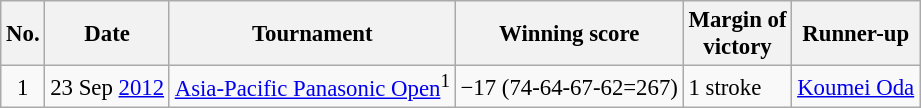<table class="wikitable" style="font-size:95%;">
<tr>
<th>No.</th>
<th>Date</th>
<th>Tournament</th>
<th>Winning score</th>
<th>Margin of<br>victory</th>
<th>Runner-up</th>
</tr>
<tr>
<td align=center>1</td>
<td align=right>23 Sep <a href='#'>2012</a></td>
<td><a href='#'>Asia-Pacific Panasonic Open</a><sup>1</sup></td>
<td>−17 (74-64-67-62=267)</td>
<td>1 stroke</td>
<td> <a href='#'>Koumei Oda</a></td>
</tr>
</table>
